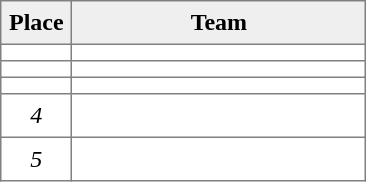<table style=border-collapse:collapse border=1 cellspacing=0 cellpadding=5>
<tr align=center bgcolor=#efefef>
<th width=35>Place</th>
<th width=185>Team</th>
</tr>
<tr align=center>
<td></td>
<td style="text-align:left;"></td>
</tr>
<tr align=center>
<td></td>
<td style="text-align:left;"></td>
</tr>
<tr align=center>
<td></td>
<td style="text-align:left;"></td>
</tr>
<tr align=center>
<td><em>4</em></td>
<td style="text-align:left;"></td>
</tr>
<tr align=center>
<td><em>5</em></td>
<td style="text-align:left;"></td>
</tr>
</table>
